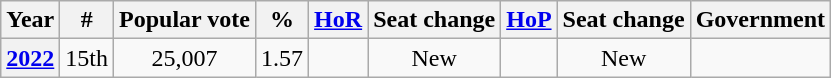<table class="wikitable" style="text-align: center;">
<tr>
<th>Year</th>
<th>#</th>
<th>Popular vote</th>
<th>%</th>
<th><a href='#'>HoR</a></th>
<th>Seat change</th>
<th><a href='#'>HoP</a></th>
<th>Seat change</th>
<th>Government</th>
</tr>
<tr>
<th><a href='#'>2022</a></th>
<td>15th</td>
<td>25,007</td>
<td>1.57</td>
<td></td>
<td>New</td>
<td></td>
<td>New</td>
<td></td>
</tr>
</table>
